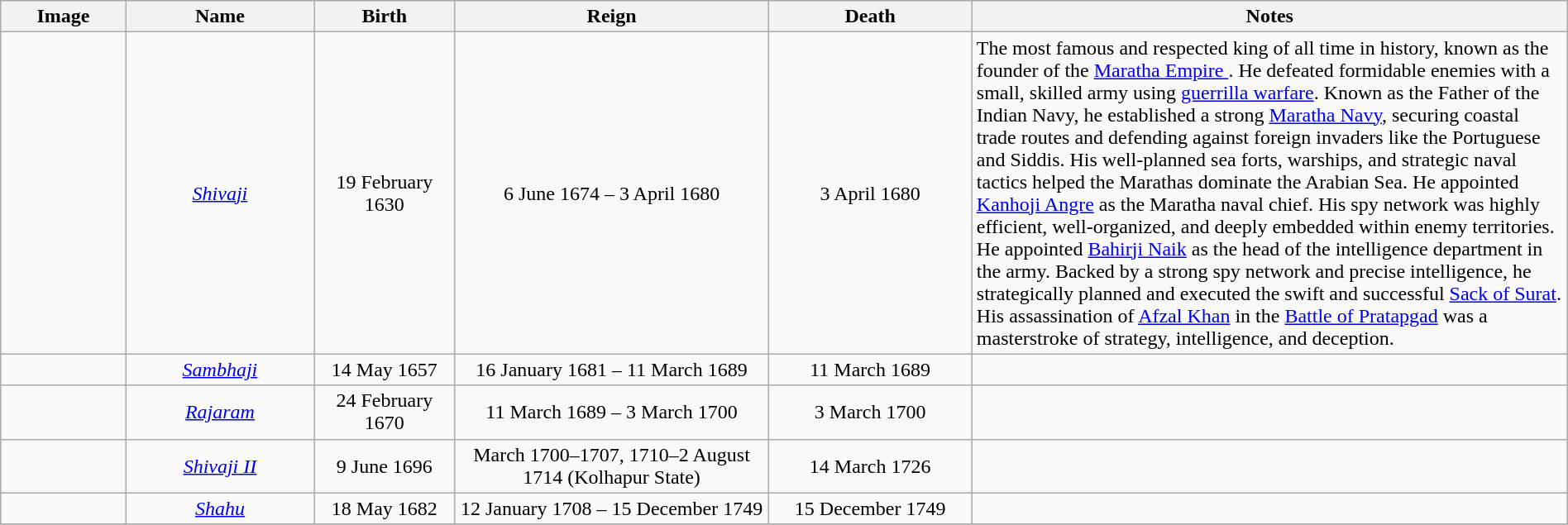<table style="width:100%;" class="wikitable">
<tr>
<th style="width:8%;">Image</th>
<th style="width:12%;">Name</th>
<th style="width:9%;">Birth</th>
<th style="width:20%;">Reign</th>
<th style="width:13%;">Death</th>
<th>Notes</th>
</tr>
<tr>
<td style="text-align:center;"></td>
<td style="text-align:center;"><em><a href='#'>Shivaji</a></em></td>
<td style="text-align:center;">19 February 1630</td>
<td style="text-align:center;">6 June 1674 – 3 April 1680</td>
<td style="text-align:center;">3 April 1680</td>
<td>The most famous and respected king of all time in history, known as the founder of the <a href='#'>Maratha Empire </a>. He defeated formidable enemies with a small, skilled army using <a href='#'>guerrilla warfare</a>. Known as the Father of the Indian Navy, he established a strong <a href='#'>Maratha Navy</a>, securing coastal trade routes and defending against foreign invaders like the Portuguese and Siddis. His well-planned sea forts, warships, and strategic naval tactics helped the Marathas dominate the Arabian Sea. He appointed <a href='#'>Kanhoji Angre</a> as the Maratha naval chief. His spy network was highly efficient, well-organized, and deeply embedded within enemy territories. He appointed <a href='#'>Bahirji Naik</a> as the head of the intelligence department in the army. Backed by a strong spy network and precise intelligence, he strategically planned and executed the swift and successful <a href='#'>Sack of Surat</a>. His assassination of <a href='#'> Afzal Khan</a> in the <a href='#'>Battle of Pratapgad</a> was a masterstroke of strategy, intelligence, and deception.</td>
</tr>
<tr>
<td style="text-align:center;"></td>
<td style="text-align:center;"><em><a href='#'>Sambhaji</a></em></td>
<td style="text-align:center;">14 May 1657</td>
<td style="text-align:center;">16 January 1681 – 11 March 1689</td>
<td style="text-align:center;">11 March 1689</td>
<td></td>
</tr>
<tr>
<td style="text-align:center;"><br></td>
<td style="text-align:center;"><em><a href='#'>Rajaram</a></em></td>
<td style="text-align:center;">24 February 1670</td>
<td style="text-align:center;">11 March 1689 – 3 March 1700</td>
<td style="text-align:center;">3 March 1700</td>
<td></td>
</tr>
<tr>
<td style="text-align:center;"></td>
<td style="text-align:center;"><em><a href='#'>Shivaji II</a></em></td>
<td style="text-align:center;">9 June 1696</td>
<td style="text-align:center;">March 1700–1707, 1710–2 August 1714 (Kolhapur State)</td>
<td style="text-align:center;">14 March 1726</td>
<td></td>
</tr>
<tr>
<td style="text-align:center;"></td>
<td style="text-align:center;"><em><a href='#'>Shahu</a></em></td>
<td style="text-align:center;">18 May 1682</td>
<td style="text-align:center;">12 January 1708 – 15 December 1749</td>
<td style="text-align:center;">15 December 1749</td>
<td></td>
</tr>
<tr>
</tr>
</table>
